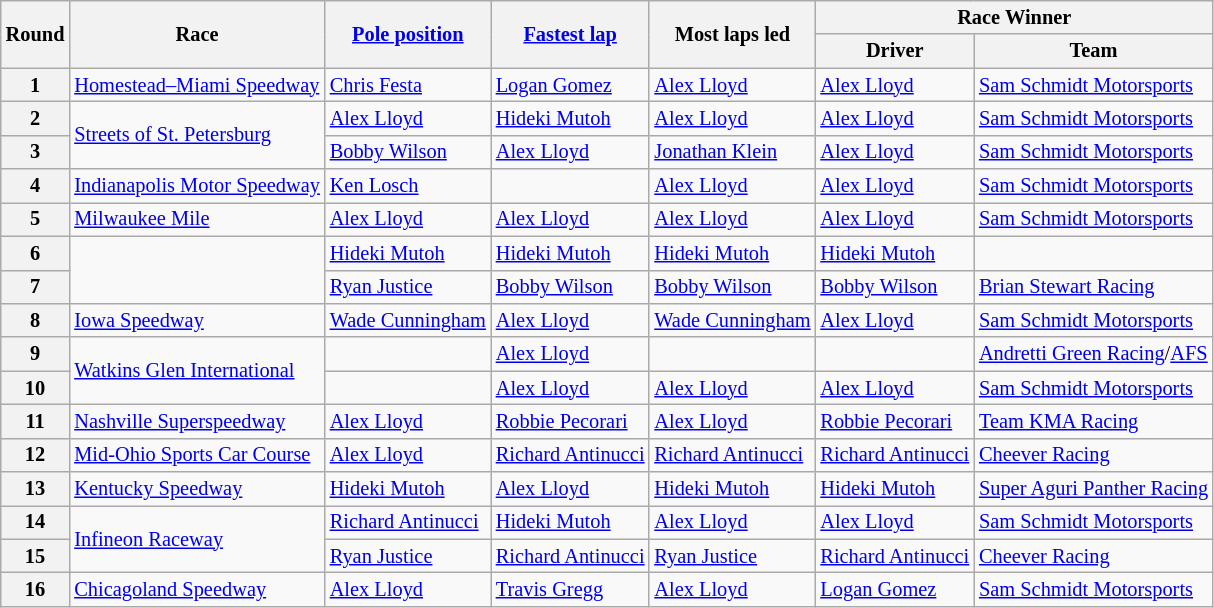<table class="wikitable" style="font-size: 85%">
<tr>
<th rowspan="2">Round</th>
<th rowspan="2">Race</th>
<th rowspan="2"><a href='#'>Pole position</a></th>
<th rowspan="2"><a href='#'>Fastest lap</a></th>
<th rowspan="2">Most laps led</th>
<th colspan="2">Race Winner</th>
</tr>
<tr>
<th>Driver</th>
<th>Team</th>
</tr>
<tr>
<th>1</th>
<td><a href='#'>Homestead–Miami Speedway</a></td>
<td> <a href='#'>Chris Festa</a></td>
<td> <a href='#'>Logan Gomez</a></td>
<td> <a href='#'>Alex Lloyd</a></td>
<td> <a href='#'>Alex Lloyd</a></td>
<td><a href='#'>Sam Schmidt Motorsports</a></td>
</tr>
<tr>
<th>2</th>
<td rowspan="2"><a href='#'>Streets of St. Petersburg</a></td>
<td> <a href='#'>Alex Lloyd</a></td>
<td> <a href='#'>Hideki Mutoh</a></td>
<td> <a href='#'>Alex Lloyd</a></td>
<td> <a href='#'>Alex Lloyd</a></td>
<td><a href='#'>Sam Schmidt Motorsports</a></td>
</tr>
<tr>
<th>3</th>
<td> <a href='#'>Bobby Wilson</a></td>
<td> <a href='#'>Alex Lloyd</a></td>
<td> <a href='#'>Jonathan Klein</a></td>
<td> <a href='#'>Alex Lloyd</a></td>
<td><a href='#'>Sam Schmidt Motorsports</a></td>
</tr>
<tr>
<th>4</th>
<td><a href='#'>Indianapolis Motor Speedway</a></td>
<td> <a href='#'>Ken Losch</a></td>
<td></td>
<td> <a href='#'>Alex Lloyd</a></td>
<td> <a href='#'>Alex Lloyd</a></td>
<td><a href='#'>Sam Schmidt Motorsports</a></td>
</tr>
<tr>
<th>5</th>
<td><a href='#'>Milwaukee Mile</a></td>
<td> <a href='#'>Alex Lloyd</a></td>
<td> <a href='#'>Alex Lloyd</a></td>
<td> <a href='#'>Alex Lloyd</a></td>
<td> <a href='#'>Alex Lloyd</a></td>
<td><a href='#'>Sam Schmidt Motorsports</a></td>
</tr>
<tr>
<th>6</th>
<td rowspan="2"></td>
<td> <a href='#'>Hideki Mutoh</a></td>
<td> <a href='#'>Hideki Mutoh</a></td>
<td> <a href='#'>Hideki Mutoh</a></td>
<td> <a href='#'>Hideki Mutoh</a></td>
<td></td>
</tr>
<tr>
<th>7</th>
<td> <a href='#'>Ryan Justice</a></td>
<td> <a href='#'>Bobby Wilson</a></td>
<td> <a href='#'>Bobby Wilson</a></td>
<td> <a href='#'>Bobby Wilson</a></td>
<td><a href='#'>Brian Stewart Racing</a></td>
</tr>
<tr>
<th>8</th>
<td><a href='#'>Iowa Speedway</a></td>
<td> <a href='#'>Wade Cunningham</a></td>
<td> <a href='#'>Alex Lloyd</a></td>
<td> <a href='#'>Wade Cunningham</a></td>
<td> <a href='#'>Alex Lloyd</a></td>
<td><a href='#'>Sam Schmidt Motorsports</a></td>
</tr>
<tr>
<th>9</th>
<td rowspan="2"><a href='#'>Watkins Glen International</a></td>
<td></td>
<td> <a href='#'>Alex Lloyd</a></td>
<td></td>
<td></td>
<td><a href='#'>Andretti Green Racing</a>/<a href='#'>AFS</a></td>
</tr>
<tr>
<th>10</th>
<td></td>
<td> <a href='#'>Alex Lloyd</a></td>
<td> <a href='#'>Alex Lloyd</a></td>
<td> <a href='#'>Alex Lloyd</a></td>
<td><a href='#'>Sam Schmidt Motorsports</a></td>
</tr>
<tr>
<th>11</th>
<td><a href='#'>Nashville Superspeedway</a></td>
<td> <a href='#'>Alex Lloyd</a></td>
<td> <a href='#'>Robbie Pecorari</a></td>
<td> <a href='#'>Alex Lloyd</a></td>
<td> <a href='#'>Robbie Pecorari</a></td>
<td><a href='#'>Team KMA Racing</a></td>
</tr>
<tr>
<th>12</th>
<td><a href='#'>Mid-Ohio Sports Car Course</a></td>
<td> <a href='#'>Alex Lloyd</a></td>
<td> <a href='#'>Richard Antinucci</a></td>
<td> <a href='#'>Richard Antinucci</a></td>
<td> <a href='#'>Richard Antinucci</a></td>
<td><a href='#'>Cheever Racing</a></td>
</tr>
<tr>
<th>13</th>
<td><a href='#'>Kentucky Speedway</a></td>
<td> <a href='#'>Hideki Mutoh</a></td>
<td> <a href='#'>Alex Lloyd</a></td>
<td> <a href='#'>Hideki Mutoh</a></td>
<td> <a href='#'>Hideki Mutoh</a></td>
<td><a href='#'>Super Aguri Panther Racing</a></td>
</tr>
<tr>
<th>14</th>
<td rowspan="2"><a href='#'>Infineon Raceway</a></td>
<td> <a href='#'>Richard Antinucci</a></td>
<td> <a href='#'>Hideki Mutoh</a></td>
<td> <a href='#'>Alex Lloyd</a></td>
<td> <a href='#'>Alex Lloyd</a></td>
<td><a href='#'>Sam Schmidt Motorsports</a></td>
</tr>
<tr>
<th>15</th>
<td> <a href='#'>Ryan Justice</a></td>
<td> <a href='#'>Richard Antinucci</a></td>
<td> <a href='#'>Ryan Justice</a></td>
<td> <a href='#'>Richard Antinucci</a></td>
<td><a href='#'>Cheever Racing</a></td>
</tr>
<tr>
<th>16</th>
<td><a href='#'>Chicagoland Speedway</a></td>
<td> <a href='#'>Alex Lloyd</a></td>
<td> <a href='#'>Travis Gregg</a></td>
<td> <a href='#'>Alex Lloyd</a></td>
<td> <a href='#'>Logan Gomez</a></td>
<td><a href='#'>Sam Schmidt Motorsports</a></td>
</tr>
</table>
